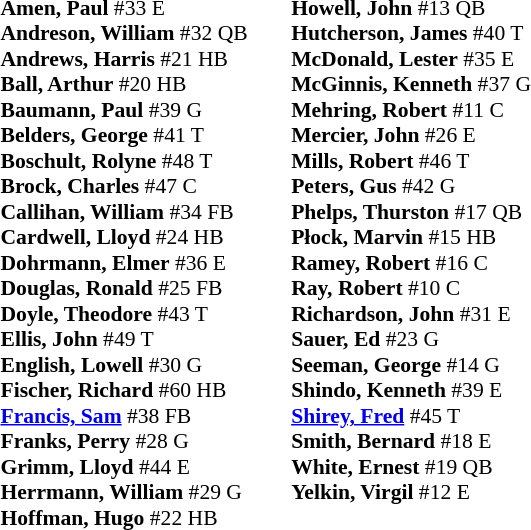<table class="toccolours" style="border-collapse:collapse; font-size:90%;">
<tr>
<td colspan="7" align="center"></td>
</tr>
<tr>
<td colspan=7 align="right"></td>
</tr>
<tr>
<td valign="top"><br><strong>Amen, Paul</strong> #33 E<br>
<strong>Andreson, William</strong> #32 QB<br>
<strong>Andrews, Harris</strong> #21 HB<br>
<strong>Ball, Arthur</strong> #20 HB<br>
<strong>Baumann, Paul</strong> #39 G<br>
<strong>Belders, George</strong> #41 T<br>
<strong>Boschult, Rolyne</strong> #48 T<br>
<strong>Brock, Charles</strong> #47 C<br>
<strong>Callihan, William</strong> #34 FB<br>
<strong>Cardwell, Lloyd</strong> #24 HB<br>
<strong>Dohrmann, Elmer</strong> #36 E<br>
<strong>Douglas, Ronald</strong> #25 FB<br>
<strong>Doyle, Theodore</strong> #43 T<br>
<strong>Ellis, John</strong> #49 T<br>
<strong>English, Lowell</strong> #30 G<br>
<strong>Fischer, Richard</strong> #60 HB<br>
<strong><a href='#'>Francis, Sam</a></strong> #38 FB<br>
<strong>Franks, Perry</strong> #28 G<br>
<strong>Grimm, Lloyd</strong> #44 E<br>
<strong>Herrmann, William</strong> #29 G<br>
<strong>Hoffman, Hugo</strong> #22 HB</td>
<td width="25"> </td>
<td valign="top"><br><strong>Howell, John</strong> #13 QB<br>
<strong>Hutcherson, James</strong> #40 T<br>
<strong>McDonald, Lester</strong> #35 E<br>
<strong>McGinnis, Kenneth</strong> #37 G<br>
<strong>Mehring, Robert</strong> #11 C<br>
<strong>Mercier, John</strong> #26 E<br>
<strong>Mills, Robert</strong> #46 T<br>
<strong>Peters, Gus</strong> #42 G<br>
<strong>Phelps, Thurston</strong> #17 QB<br>
<strong>Płock, Marvin</strong> #15 HB<br>
<strong>Ramey, Robert</strong> #16 C<br>
<strong>Ray, Robert</strong> #10 C<br>
<strong>Richardson, John</strong> #31 E<br>
<strong>Sauer, Ed</strong> #23 G<br>
<strong>Seeman, George</strong> #14 G<br>
<strong>Shindo, Kenneth</strong> #39 E<br>
<strong><a href='#'>Shirey, Fred</a></strong> #45 T<br>
<strong>Smith, Bernard</strong> #18 E<br>
<strong>White, Ernest</strong> #19 QB<br>
<strong>Yelkin, Virgil</strong> #12 E</td>
</tr>
</table>
